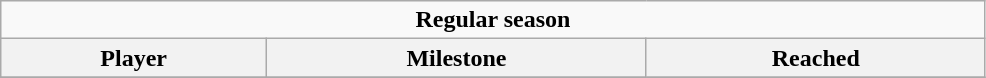<table class="wikitable" width="52%">
<tr>
<td colspan="10" align="center"><strong>Regular season</strong></td>
</tr>
<tr>
<th>Player</th>
<th>Milestone</th>
<th>Reached</th>
</tr>
<tr>
</tr>
</table>
